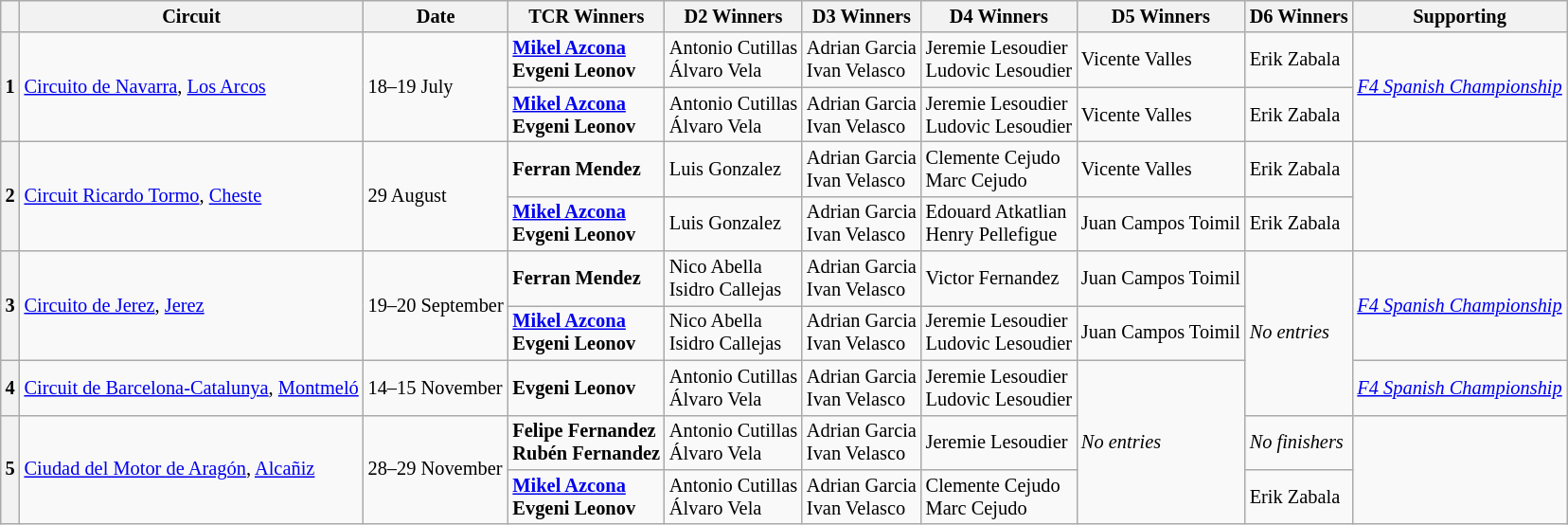<table class="wikitable" style="font-size: 85%">
<tr>
<th></th>
<th>Circuit</th>
<th>Date</th>
<th>TCR Winners</th>
<th>D2 Winners</th>
<th>D3 Winners</th>
<th>D4 Winners</th>
<th>D5 Winners</th>
<th>D6 Winners</th>
<th>Supporting</th>
</tr>
<tr>
<th rowspan="2">1</th>
<td rowspan="2"> <a href='#'>Circuito de Navarra</a>, <a href='#'>Los Arcos</a></td>
<td rowspan="2">18–19 July</td>
<td><strong> <a href='#'>Mikel Azcona</a><br> Evgeni Leonov</strong></td>
<td> Antonio Cutillas<br> Álvaro Vela</td>
<td> Adrian Garcia<br> Ivan Velasco</td>
<td> Jeremie Lesoudier<br> Ludovic Lesoudier</td>
<td> Vicente Valles</td>
<td> Erik Zabala</td>
<td rowspan="2"><em><a href='#'>F4 Spanish Championship</a></em></td>
</tr>
<tr>
<td><strong> <a href='#'>Mikel Azcona</a><br> Evgeni Leonov</strong></td>
<td> Antonio Cutillas<br> Álvaro Vela</td>
<td> Adrian Garcia<br> Ivan Velasco</td>
<td> Jeremie Lesoudier<br> Ludovic Lesoudier</td>
<td> Vicente Valles</td>
<td> Erik Zabala</td>
</tr>
<tr>
<th rowspan="2">2</th>
<td rowspan="2"> <a href='#'>Circuit Ricardo Tormo</a>, <a href='#'>Cheste</a></td>
<td rowspan="2">29 August</td>
<td><strong> Ferran Mendez</strong></td>
<td> Luis Gonzalez</td>
<td> Adrian Garcia<br> Ivan Velasco</td>
<td> Clemente Cejudo<br> Marc Cejudo</td>
<td> Vicente Valles</td>
<td> Erik Zabala</td>
<td rowspan="2"></td>
</tr>
<tr>
<td><strong> <a href='#'>Mikel Azcona</a><br> Evgeni Leonov</strong></td>
<td> Luis Gonzalez</td>
<td> Adrian Garcia<br> Ivan Velasco</td>
<td> Edouard Atkatlian<br> Henry Pellefigue</td>
<td> Juan Campos Toimil</td>
<td> Erik Zabala</td>
</tr>
<tr>
<th rowspan="2">3</th>
<td rowspan="2"> <a href='#'>Circuito de Jerez</a>, <a href='#'>Jerez</a></td>
<td rowspan="2">19–20 September</td>
<td><strong> Ferran Mendez</strong></td>
<td> Nico Abella<br> Isidro Callejas</td>
<td> Adrian Garcia<br> Ivan Velasco</td>
<td> Victor Fernandez</td>
<td> Juan Campos Toimil</td>
<td rowspan="3"><em>No entries</em></td>
<td rowspan="2"><em><a href='#'>F4 Spanish Championship</a></em></td>
</tr>
<tr>
<td><strong> <a href='#'>Mikel Azcona</a><br> Evgeni Leonov</strong></td>
<td> Nico Abella<br> Isidro Callejas</td>
<td> Adrian Garcia<br> Ivan Velasco</td>
<td> Jeremie Lesoudier<br> Ludovic Lesoudier</td>
<td> Juan Campos Toimil</td>
</tr>
<tr>
<th>4</th>
<td> <a href='#'>Circuit de Barcelona-Catalunya</a>, <a href='#'>Montmeló</a></td>
<td>14–15 November</td>
<td><strong> Evgeni Leonov</strong></td>
<td> Antonio Cutillas<br> Álvaro Vela</td>
<td> Adrian Garcia<br> Ivan Velasco</td>
<td> Jeremie Lesoudier<br> Ludovic Lesoudier</td>
<td rowspan="3"><em>No entries</em></td>
<td><em><a href='#'>F4 Spanish Championship</a></em></td>
</tr>
<tr>
<th rowspan="2">5</th>
<td rowspan="2"> <a href='#'>Ciudad del Motor de Aragón</a>, <a href='#'>Alcañiz</a></td>
<td rowspan="2">28–29 November</td>
<td><strong> Felipe Fernandez<br> Rubén Fernandez</strong></td>
<td> Antonio Cutillas<br> Álvaro Vela</td>
<td> Adrian Garcia<br> Ivan Velasco</td>
<td> Jeremie Lesoudier</td>
<td><em>No finishers</em></td>
<td rowspan="2"></td>
</tr>
<tr>
<td><strong> <a href='#'>Mikel Azcona</a><br> Evgeni Leonov</strong></td>
<td> Antonio Cutillas<br> Álvaro Vela</td>
<td> Adrian Garcia<br> Ivan Velasco</td>
<td> Clemente Cejudo<br> Marc Cejudo</td>
<td> Erik Zabala</td>
</tr>
</table>
